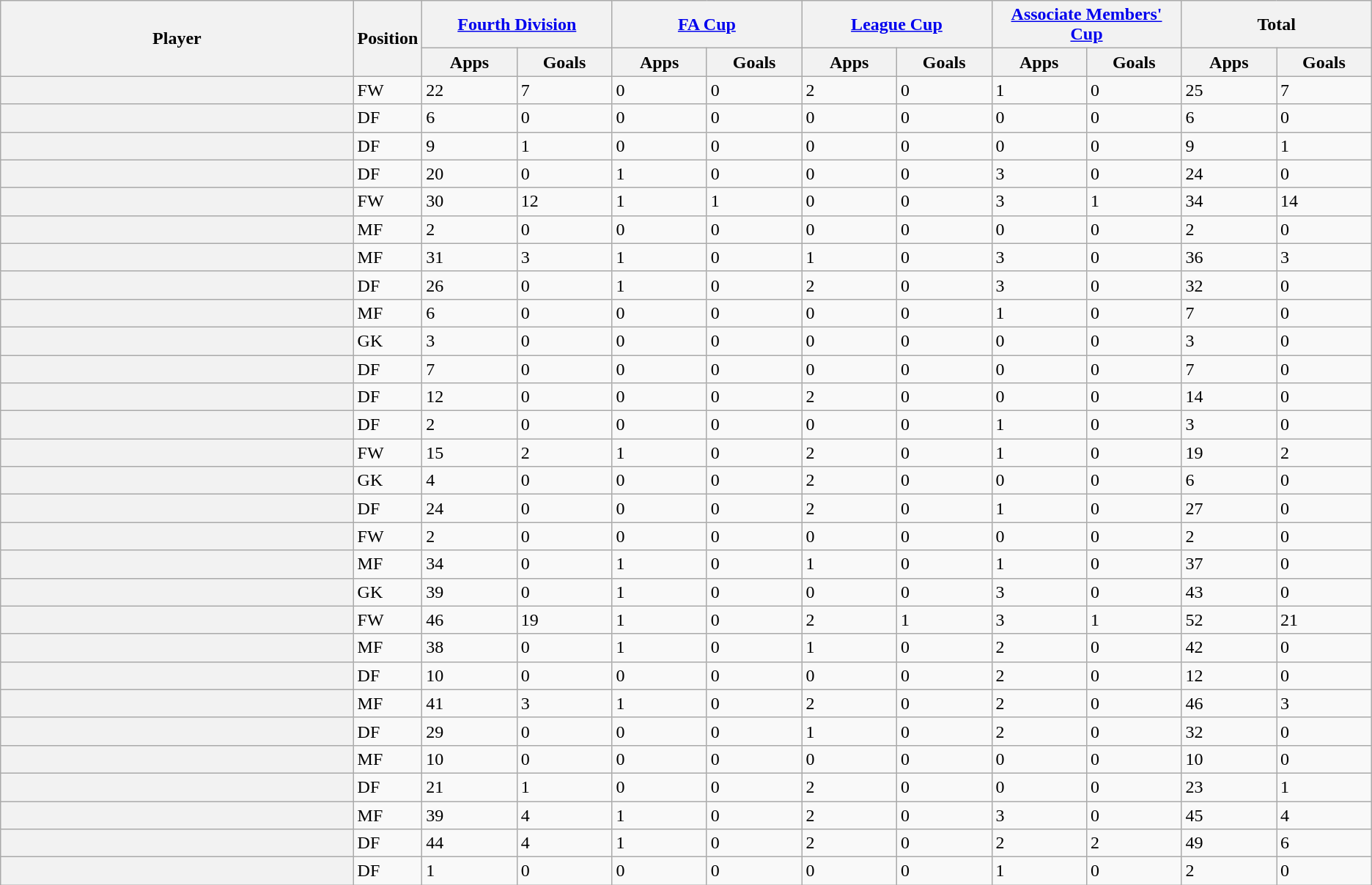<table class="wikitable plainrowheaders sortable">
<tr>
<th rowspan=2 style="width:20em"scope=col>Player</th>
<th rowspan=2>Position</th>
<th colspan=2 style="width:10em"scope=col><a href='#'>Fourth Division</a></th>
<th colspan=2 style="width:10em"scope=col><a href='#'>FA Cup</a></th>
<th colspan=2 style="width:10em"scope=col><a href='#'>League Cup</a></th>
<th colspan=2 style="width:10em"scope=col><a href='#'>Associate Members' Cup</a></th>
<th colspan=2 style="width:10em"scope=col>Total</th>
</tr>
<tr>
<th style="width:5em">Apps</th>
<th style="width:5em">Goals</th>
<th style="width:5em">Apps</th>
<th style="width:5em">Goals</th>
<th style="width:5em">Apps</th>
<th style="width:5em">Goals</th>
<th style="width:5em">Apps</th>
<th style="width:5em">Goals</th>
<th style="width:5em">Apps</th>
<th style="width:5em">Goals</th>
</tr>
<tr>
<th scope=row align=left></th>
<td>FW</td>
<td>22</td>
<td>7</td>
<td>0</td>
<td>0</td>
<td>2</td>
<td>0</td>
<td>1</td>
<td>0</td>
<td>25</td>
<td>7</td>
</tr>
<tr>
<th scope=row align=left></th>
<td>DF</td>
<td>6</td>
<td>0</td>
<td>0</td>
<td>0</td>
<td>0</td>
<td>0</td>
<td>0</td>
<td>0</td>
<td>6</td>
<td>0</td>
</tr>
<tr>
<th scope=row align=left></th>
<td>DF</td>
<td>9</td>
<td>1</td>
<td>0</td>
<td>0</td>
<td>0</td>
<td>0</td>
<td>0</td>
<td>0</td>
<td>9</td>
<td>1</td>
</tr>
<tr>
<th scope=row align=left></th>
<td>DF</td>
<td>20</td>
<td>0</td>
<td>1</td>
<td>0</td>
<td>0</td>
<td>0</td>
<td>3</td>
<td>0</td>
<td>24</td>
<td>0</td>
</tr>
<tr>
<th scope=row align=left></th>
<td>FW</td>
<td>30</td>
<td>12</td>
<td>1</td>
<td>1</td>
<td>0</td>
<td>0</td>
<td>3</td>
<td>1</td>
<td>34</td>
<td>14</td>
</tr>
<tr>
<th scope=row align=left></th>
<td>MF</td>
<td>2</td>
<td>0</td>
<td>0</td>
<td>0</td>
<td>0</td>
<td>0</td>
<td>0</td>
<td>0</td>
<td>2</td>
<td>0</td>
</tr>
<tr>
<th scope=row align=left></th>
<td>MF</td>
<td>31</td>
<td>3</td>
<td>1</td>
<td>0</td>
<td>1</td>
<td>0</td>
<td>3</td>
<td>0</td>
<td>36</td>
<td>3</td>
</tr>
<tr>
<th scope=row align=left></th>
<td>DF</td>
<td>26</td>
<td>0</td>
<td>1</td>
<td>0</td>
<td>2</td>
<td>0</td>
<td>3</td>
<td>0</td>
<td>32</td>
<td>0</td>
</tr>
<tr>
<th scope=row align=left></th>
<td>MF</td>
<td>6</td>
<td>0</td>
<td>0</td>
<td>0</td>
<td>0</td>
<td>0</td>
<td>1</td>
<td>0</td>
<td>7</td>
<td>0</td>
</tr>
<tr>
<th scope=row align=left></th>
<td>GK</td>
<td>3</td>
<td>0</td>
<td>0</td>
<td>0</td>
<td>0</td>
<td>0</td>
<td>0</td>
<td>0</td>
<td>3</td>
<td>0</td>
</tr>
<tr>
<th scope=row align=left></th>
<td>DF</td>
<td>7</td>
<td>0</td>
<td>0</td>
<td>0</td>
<td>0</td>
<td>0</td>
<td>0</td>
<td>0</td>
<td>7</td>
<td>0</td>
</tr>
<tr>
<th scope=row align=left></th>
<td>DF</td>
<td>12</td>
<td>0</td>
<td>0</td>
<td>0</td>
<td>2</td>
<td>0</td>
<td>0</td>
<td>0</td>
<td>14</td>
<td>0</td>
</tr>
<tr>
<th scope=row align=left></th>
<td>DF</td>
<td>2</td>
<td>0</td>
<td>0</td>
<td>0</td>
<td>0</td>
<td>0</td>
<td>1</td>
<td>0</td>
<td>3</td>
<td>0</td>
</tr>
<tr>
<th scope=row align=left></th>
<td>FW</td>
<td>15</td>
<td>2</td>
<td>1</td>
<td>0</td>
<td>2</td>
<td>0</td>
<td>1</td>
<td>0</td>
<td>19</td>
<td>2</td>
</tr>
<tr>
<th scope=row align=left></th>
<td>GK</td>
<td>4</td>
<td>0</td>
<td>0</td>
<td>0</td>
<td>2</td>
<td>0</td>
<td>0</td>
<td>0</td>
<td>6</td>
<td>0</td>
</tr>
<tr>
<th scope=row align=left></th>
<td>DF</td>
<td>24</td>
<td>0</td>
<td>0</td>
<td>0</td>
<td>2</td>
<td>0</td>
<td>1</td>
<td>0</td>
<td>27</td>
<td>0</td>
</tr>
<tr>
<th scope=row align=left></th>
<td>FW</td>
<td>2</td>
<td>0</td>
<td>0</td>
<td>0</td>
<td>0</td>
<td>0</td>
<td>0</td>
<td>0</td>
<td>2</td>
<td>0</td>
</tr>
<tr>
<th scope=row align=left></th>
<td>MF</td>
<td>34</td>
<td>0</td>
<td>1</td>
<td>0</td>
<td>1</td>
<td>0</td>
<td>1</td>
<td>0</td>
<td>37</td>
<td>0</td>
</tr>
<tr>
<th scope=row align=left></th>
<td>GK</td>
<td>39</td>
<td>0</td>
<td>1</td>
<td>0</td>
<td>0</td>
<td>0</td>
<td>3</td>
<td>0</td>
<td>43</td>
<td>0</td>
</tr>
<tr>
<th scope=row align=left></th>
<td>FW</td>
<td>46</td>
<td>19</td>
<td>1</td>
<td>0</td>
<td>2</td>
<td>1</td>
<td>3</td>
<td>1</td>
<td>52</td>
<td>21</td>
</tr>
<tr>
<th scope=row align=left></th>
<td>MF</td>
<td>38</td>
<td>0</td>
<td>1</td>
<td>0</td>
<td>1</td>
<td>0</td>
<td>2</td>
<td>0</td>
<td>42</td>
<td>0</td>
</tr>
<tr>
<th scope=row align=left></th>
<td>DF</td>
<td>10</td>
<td>0</td>
<td>0</td>
<td>0</td>
<td>0</td>
<td>0</td>
<td>2</td>
<td>0</td>
<td>12</td>
<td>0</td>
</tr>
<tr>
<th scope=row align=left></th>
<td>MF</td>
<td>41</td>
<td>3</td>
<td>1</td>
<td>0</td>
<td>2</td>
<td>0</td>
<td>2</td>
<td>0</td>
<td>46</td>
<td>3</td>
</tr>
<tr>
<th scope=row align=left></th>
<td>DF</td>
<td>29</td>
<td>0</td>
<td>0</td>
<td>0</td>
<td>1</td>
<td>0</td>
<td>2</td>
<td>0</td>
<td>32</td>
<td>0</td>
</tr>
<tr>
<th scope=row align=left></th>
<td>MF</td>
<td>10</td>
<td>0</td>
<td>0</td>
<td>0</td>
<td>0</td>
<td>0</td>
<td>0</td>
<td>0</td>
<td>10</td>
<td>0</td>
</tr>
<tr>
<th scope=row align=left></th>
<td>DF</td>
<td>21</td>
<td>1</td>
<td>0</td>
<td>0</td>
<td>2</td>
<td>0</td>
<td>0</td>
<td>0</td>
<td>23</td>
<td>1</td>
</tr>
<tr>
<th scope=row align=left></th>
<td>MF</td>
<td>39</td>
<td>4</td>
<td>1</td>
<td>0</td>
<td>2</td>
<td>0</td>
<td>3</td>
<td>0</td>
<td>45</td>
<td>4</td>
</tr>
<tr>
<th scope=row align=left></th>
<td>DF</td>
<td>44</td>
<td>4</td>
<td>1</td>
<td>0</td>
<td>2</td>
<td>0</td>
<td>2</td>
<td>2</td>
<td>49</td>
<td>6</td>
</tr>
<tr>
<th scope=row align=left></th>
<td>DF</td>
<td>1</td>
<td>0</td>
<td>0</td>
<td>0</td>
<td>0</td>
<td>0</td>
<td>1</td>
<td>0</td>
<td>2</td>
<td>0</td>
</tr>
</table>
